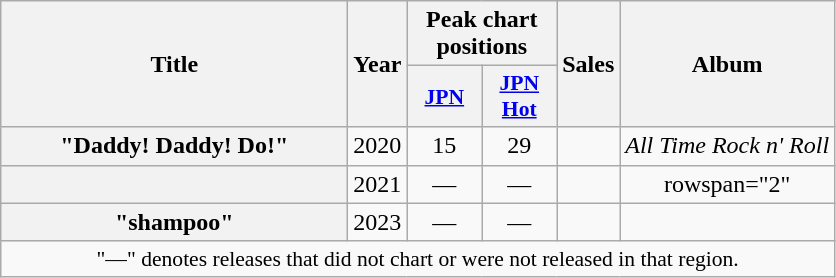<table class="wikitable plainrowheaders" style="text-align:center;">
<tr>
<th scope="col" rowspan="2" style="width:14em;">Title</th>
<th scope="col" rowspan="2">Year</th>
<th scope="col" colspan="2">Peak chart positions</th>
<th scope="col" rowspan="2">Sales</th>
<th scope="col" rowspan="2">Album</th>
</tr>
<tr>
<th scope="col" style="width:3em;font-size:90%;"><a href='#'>JPN</a></th>
<th scope="col" style="width:3em;font-size:90%;"><a href='#'>JPN<br>Hot</a></th>
</tr>
<tr>
<th scope="row">"Daddy! Daddy! Do!"<br></th>
<td>2020</td>
<td>15</td>
<td>29</td>
<td></td>
<td><em>All Time Rock n' Roll</em></td>
</tr>
<tr>
<th scope="row"><br></th>
<td>2021</td>
<td>—</td>
<td>—</td>
<td></td>
<td>rowspan="2" </td>
</tr>
<tr>
<th scope="row">"shampoo"<br></th>
<td>2023</td>
<td>—</td>
<td>—</td>
<td></td>
</tr>
<tr>
<td colspan="6" style="font-size:90%;">"—" denotes releases that did not chart or were not released in that region.</td>
</tr>
</table>
